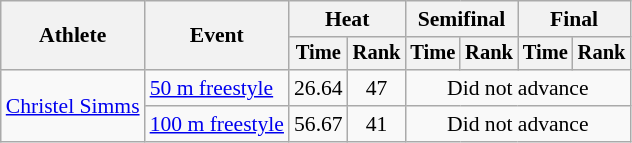<table class=wikitable style="font-size:90%">
<tr>
<th rowspan="2">Athlete</th>
<th rowspan="2">Event</th>
<th colspan="2">Heat</th>
<th colspan="2">Semifinal</th>
<th colspan="2">Final</th>
</tr>
<tr style="font-size:95%">
<th>Time</th>
<th>Rank</th>
<th>Time</th>
<th>Rank</th>
<th>Time</th>
<th>Rank</th>
</tr>
<tr align=center>
<td align=left rowspan=2><a href='#'>Christel Simms</a></td>
<td align=left><a href='#'>50 m freestyle</a></td>
<td>26.64</td>
<td>47</td>
<td colspan=4>Did not advance</td>
</tr>
<tr align=center>
<td align=left><a href='#'>100 m freestyle</a></td>
<td>56.67</td>
<td>41</td>
<td colspan=4>Did not advance</td>
</tr>
</table>
